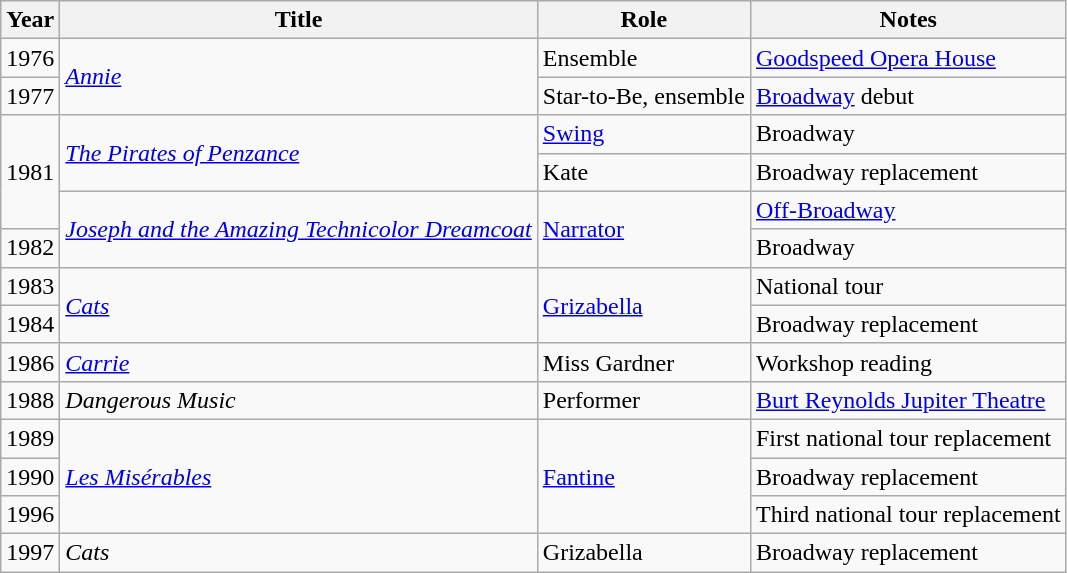<table class="wikitable">
<tr>
<th>Year</th>
<th>Title</th>
<th>Role</th>
<th>Notes</th>
</tr>
<tr>
<td>1976</td>
<td rowspan="2"><em><a href='#'>Annie</a></em></td>
<td>Ensemble</td>
<td><a href='#'>Goodspeed Opera House</a></td>
</tr>
<tr>
<td>1977</td>
<td>Star-to-Be, ensemble</td>
<td><a href='#'>Broadway</a> debut</td>
</tr>
<tr>
<td rowspan="3">1981</td>
<td rowspan="2"><em><a href='#'>The Pirates of Penzance</a></em></td>
<td><a href='#'>Swing</a></td>
<td>Broadway</td>
</tr>
<tr>
<td>Kate</td>
<td>Broadway replacement</td>
</tr>
<tr>
<td rowspan="2"><em><a href='#'>Joseph and the Amazing Technicolor Dreamcoat</a></em></td>
<td rowspan="2"><a href='#'>Narrator</a></td>
<td><a href='#'>Off-Broadway</a></td>
</tr>
<tr>
<td>1982</td>
<td>Broadway</td>
</tr>
<tr>
<td>1983</td>
<td rowspan="2"><em><a href='#'>Cats</a></em></td>
<td rowspan="2"><a href='#'>Grizabella</a></td>
<td>National tour</td>
</tr>
<tr>
<td>1984</td>
<td>Broadway replacement</td>
</tr>
<tr>
<td>1986</td>
<td><a href='#'><em>Carrie</em></a></td>
<td>Miss Gardner</td>
<td>Workshop reading</td>
</tr>
<tr>
<td>1988</td>
<td><em>Dangerous Music</em></td>
<td>Performer</td>
<td><a href='#'>Burt Reynolds Jupiter Theatre</a></td>
</tr>
<tr>
<td>1989</td>
<td rowspan="3"><a href='#'><em>Les Misérables</em></a></td>
<td rowspan="3"><a href='#'>Fantine</a></td>
<td>First national tour replacement</td>
</tr>
<tr>
<td>1990</td>
<td>Broadway replacement</td>
</tr>
<tr>
<td>1996</td>
<td>Third national tour replacement</td>
</tr>
<tr>
<td>1997</td>
<td><em>Cats</em></td>
<td>Grizabella</td>
<td>Broadway replacement</td>
</tr>
</table>
